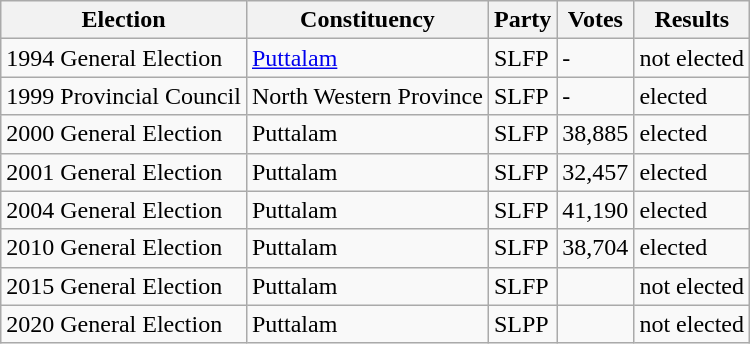<table class="wikitable">
<tr>
<th>Election</th>
<th>Constituency</th>
<th>Party</th>
<th>Votes</th>
<th>Results</th>
</tr>
<tr>
<td>1994 General Election</td>
<td><a href='#'>Puttalam</a></td>
<td>SLFP</td>
<td>-</td>
<td>not elected</td>
</tr>
<tr>
<td>1999 Provincial Council</td>
<td>North Western Province</td>
<td>SLFP</td>
<td>-</td>
<td>elected</td>
</tr>
<tr>
<td>2000 General Election</td>
<td>Puttalam</td>
<td>SLFP</td>
<td>38,885</td>
<td>elected</td>
</tr>
<tr>
<td>2001 General Election</td>
<td>Puttalam</td>
<td>SLFP</td>
<td>32,457</td>
<td>elected</td>
</tr>
<tr>
<td>2004 General Election</td>
<td>Puttalam</td>
<td>SLFP</td>
<td>41,190</td>
<td>elected</td>
</tr>
<tr>
<td>2010 General Election</td>
<td>Puttalam</td>
<td>SLFP</td>
<td>38,704</td>
<td>elected</td>
</tr>
<tr>
<td>2015 General Election</td>
<td>Puttalam</td>
<td>SLFP</td>
<td></td>
<td>not elected</td>
</tr>
<tr>
<td>2020 General Election</td>
<td>Puttalam</td>
<td>SLPP</td>
<td></td>
<td>not elected</td>
</tr>
</table>
